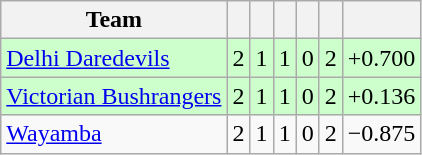<table class="wikitable" style="text-align:center;">
<tr>
<th>Team</th>
<th></th>
<th></th>
<th></th>
<th></th>
<th></th>
<th></th>
</tr>
<tr bgcolor="#ccffcc">
<td align=left><a href='#'>Delhi Daredevils</a></td>
<td>2</td>
<td>1</td>
<td>1</td>
<td>0</td>
<td>2</td>
<td>+0.700</td>
</tr>
<tr bgcolor="#ccffcc">
<td align=left><a href='#'>Victorian Bushrangers</a></td>
<td>2</td>
<td>1</td>
<td>1</td>
<td>0</td>
<td>2</td>
<td>+0.136</td>
</tr>
<tr>
<td align=left><a href='#'>Wayamba</a></td>
<td>2</td>
<td>1</td>
<td>1</td>
<td>0</td>
<td>2</td>
<td>−0.875</td>
</tr>
</table>
